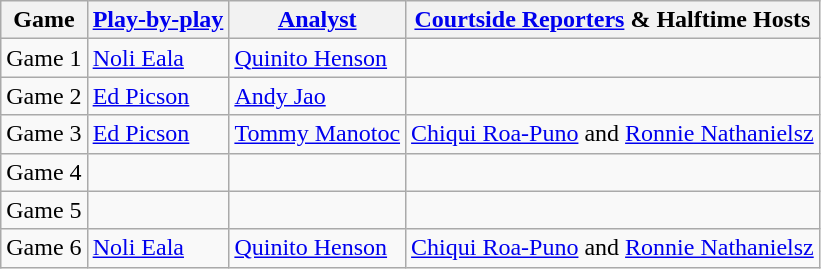<table class=wikitable>
<tr>
<th>Game</th>
<th><a href='#'>Play-by-play</a></th>
<th><a href='#'>Analyst</a></th>
<th><a href='#'>Courtside Reporters</a> & Halftime Hosts</th>
</tr>
<tr>
<td>Game 1</td>
<td><a href='#'>Noli Eala</a></td>
<td><a href='#'>Quinito Henson</a></td>
<td></td>
</tr>
<tr>
<td>Game 2</td>
<td><a href='#'>Ed Picson</a></td>
<td><a href='#'>Andy Jao</a></td>
<td></td>
</tr>
<tr>
<td>Game 3</td>
<td><a href='#'>Ed Picson</a></td>
<td><a href='#'>Tommy Manotoc</a></td>
<td><a href='#'>Chiqui Roa-Puno</a> and <a href='#'>Ronnie Nathanielsz</a></td>
</tr>
<tr>
<td>Game 4</td>
<td></td>
<td></td>
<td></td>
</tr>
<tr>
<td>Game 5</td>
<td></td>
<td></td>
<td></td>
</tr>
<tr>
<td>Game 6</td>
<td><a href='#'>Noli Eala</a></td>
<td><a href='#'>Quinito Henson</a></td>
<td><a href='#'>Chiqui Roa-Puno</a> and <a href='#'>Ronnie Nathanielsz</a></td>
</tr>
</table>
